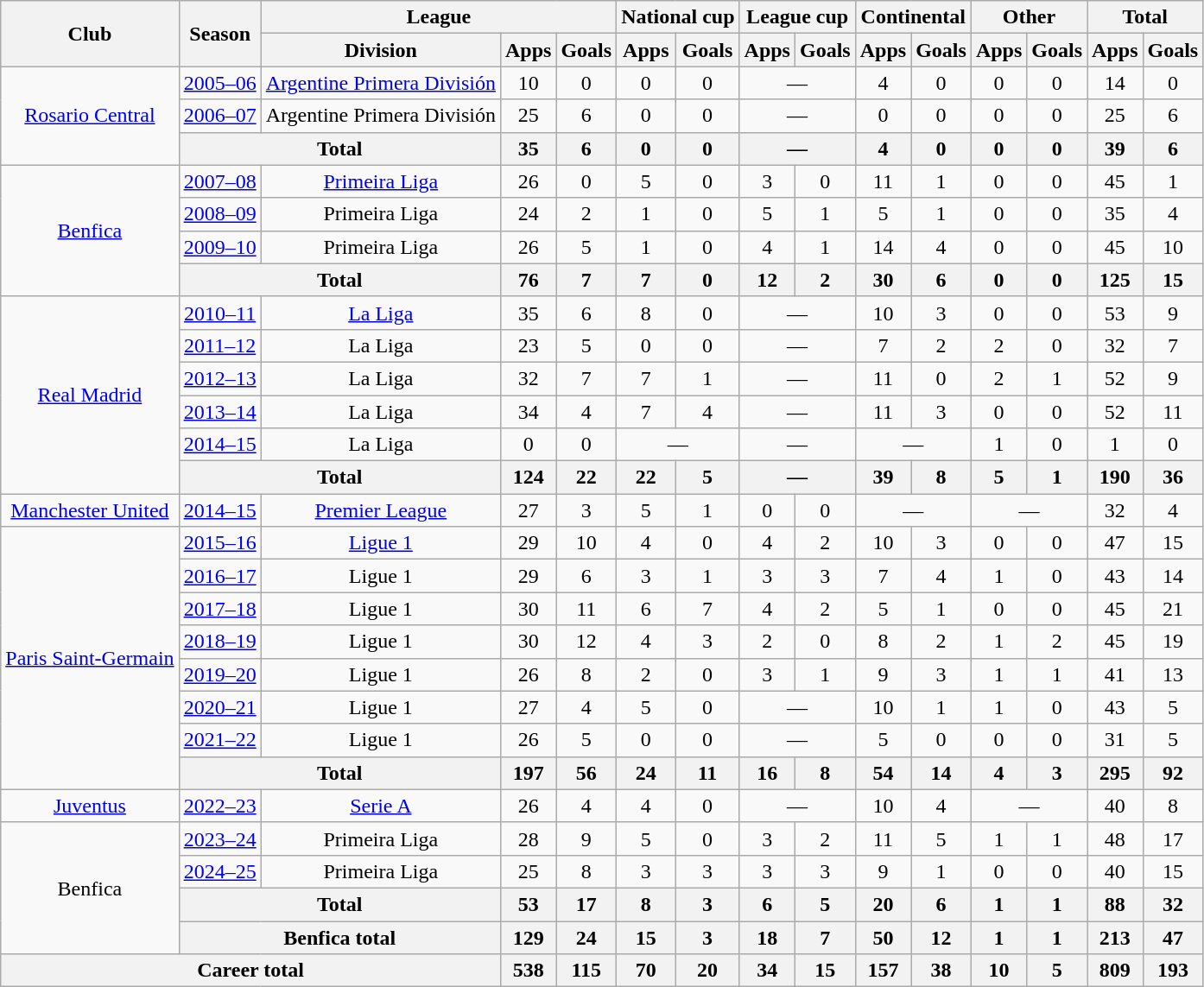<table class="wikitable" style="text-align:center">
<tr>
<th rowspan="2">Club</th>
<th rowspan="2">Season</th>
<th colspan="3">League</th>
<th colspan="2">National cup</th>
<th colspan="2">League cup</th>
<th colspan="2">Continental</th>
<th colspan="2">Other</th>
<th colspan="2">Total</th>
</tr>
<tr>
<th>Division</th>
<th>Apps</th>
<th>Goals</th>
<th>Apps</th>
<th>Goals</th>
<th>Apps</th>
<th>Goals</th>
<th>Apps</th>
<th>Goals</th>
<th>Apps</th>
<th>Goals</th>
<th>Apps</th>
<th>Goals</th>
</tr>
<tr>
<td rowspan="3"><a href='#'>Rosario Central</a></td>
<td><a href='#'>2005–06</a></td>
<td><a href='#'>Argentine Primera División</a></td>
<td>10</td>
<td>0</td>
<td>0</td>
<td>0</td>
<td colspan="2">—</td>
<td>4</td>
<td>0</td>
<td>0</td>
<td>0</td>
<td>14</td>
<td>0</td>
</tr>
<tr>
<td><a href='#'>2006–07</a></td>
<td>Argentine Primera División</td>
<td>25</td>
<td>6</td>
<td>0</td>
<td>0</td>
<td colspan="2">—</td>
<td>0</td>
<td>0</td>
<td>0</td>
<td>0</td>
<td>25</td>
<td>6</td>
</tr>
<tr>
<th colspan="2">Total</th>
<th>35</th>
<th>6</th>
<th>0</th>
<th>0</th>
<th colspan="2">—</th>
<th>4</th>
<th>0</th>
<th>0</th>
<th>0</th>
<th>39</th>
<th>6</th>
</tr>
<tr>
<td rowspan="4"><a href='#'>Benfica</a></td>
<td><a href='#'>2007–08</a></td>
<td><a href='#'>Primeira Liga</a></td>
<td>26</td>
<td>0</td>
<td>5</td>
<td>0</td>
<td>3</td>
<td>0</td>
<td>11</td>
<td>1</td>
<td>0</td>
<td>0</td>
<td>45</td>
<td>1</td>
</tr>
<tr>
<td><a href='#'>2008–09</a></td>
<td>Primeira Liga</td>
<td>24</td>
<td>2</td>
<td>1</td>
<td>0</td>
<td>5</td>
<td>1</td>
<td>5</td>
<td>1</td>
<td>0</td>
<td>0</td>
<td>35</td>
<td>4</td>
</tr>
<tr>
<td><a href='#'>2009–10</a></td>
<td>Primeira Liga</td>
<td>26</td>
<td>5</td>
<td>1</td>
<td>0</td>
<td>4</td>
<td>1</td>
<td>14</td>
<td>4</td>
<td>0</td>
<td>0</td>
<td>45</td>
<td>10</td>
</tr>
<tr>
<th colspan="2">Total</th>
<th>76</th>
<th>7</th>
<th>7</th>
<th>0</th>
<th>12</th>
<th>2</th>
<th>30</th>
<th>6</th>
<th>0</th>
<th>0</th>
<th>125</th>
<th>15</th>
</tr>
<tr>
<td rowspan="6"><a href='#'>Real Madrid</a></td>
<td><a href='#'>2010–11</a></td>
<td><a href='#'>La Liga</a></td>
<td>35</td>
<td>6</td>
<td>8</td>
<td>0</td>
<td colspan="2">—</td>
<td>10</td>
<td>3</td>
<td>0</td>
<td>0</td>
<td>53</td>
<td>9</td>
</tr>
<tr>
<td><a href='#'>2011–12</a></td>
<td>La Liga</td>
<td>23</td>
<td>5</td>
<td>0</td>
<td>0</td>
<td colspan="2">—</td>
<td>7</td>
<td>2</td>
<td>2</td>
<td>0</td>
<td>32</td>
<td>7</td>
</tr>
<tr>
<td><a href='#'>2012–13</a></td>
<td>La Liga</td>
<td>32</td>
<td>7</td>
<td>7</td>
<td>1</td>
<td colspan="2">—</td>
<td>11</td>
<td>0</td>
<td>2</td>
<td>1</td>
<td>52</td>
<td>9</td>
</tr>
<tr>
<td><a href='#'>2013–14</a></td>
<td>La Liga</td>
<td>34</td>
<td>4</td>
<td>7</td>
<td>4</td>
<td colspan="2">—</td>
<td>11</td>
<td>3</td>
<td>0</td>
<td>0</td>
<td>52</td>
<td>11</td>
</tr>
<tr>
<td><a href='#'>2014–15</a></td>
<td>La Liga</td>
<td>0</td>
<td>0</td>
<td colspan="2">—</td>
<td colspan="2">—</td>
<td colspan="2">—</td>
<td>1</td>
<td>0</td>
<td>1</td>
<td>0</td>
</tr>
<tr>
<th colspan="2">Total</th>
<th>124</th>
<th>22</th>
<th>22</th>
<th>5</th>
<th colspan="2">—</th>
<th>39</th>
<th>8</th>
<th>5</th>
<th>1</th>
<th>190</th>
<th>36</th>
</tr>
<tr>
<td><a href='#'>Manchester United</a></td>
<td><a href='#'>2014–15</a></td>
<td><a href='#'>Premier League</a></td>
<td>27</td>
<td>3</td>
<td>5</td>
<td>1</td>
<td>0</td>
<td>0</td>
<td colspan="2">—</td>
<td colspan ="2">—</td>
<td>32</td>
<td>4</td>
</tr>
<tr>
<td rowspan="8"><a href='#'>Paris Saint-Germain</a></td>
<td><a href='#'>2015–16</a></td>
<td><a href='#'>Ligue 1</a></td>
<td>29</td>
<td>10</td>
<td>4</td>
<td>0</td>
<td>4</td>
<td>2</td>
<td>10</td>
<td>3</td>
<td>0</td>
<td>0</td>
<td>47</td>
<td>15</td>
</tr>
<tr>
<td><a href='#'>2016–17</a></td>
<td>Ligue 1</td>
<td>29</td>
<td>6</td>
<td>3</td>
<td>1</td>
<td>3</td>
<td>3</td>
<td>7</td>
<td>4</td>
<td>1</td>
<td>0</td>
<td>43</td>
<td>14</td>
</tr>
<tr>
<td><a href='#'>2017–18</a></td>
<td>Ligue 1</td>
<td>30</td>
<td>11</td>
<td>6</td>
<td>7</td>
<td>4</td>
<td>2</td>
<td>5</td>
<td>1</td>
<td>0</td>
<td>0</td>
<td>45</td>
<td>21</td>
</tr>
<tr>
<td><a href='#'>2018–19</a></td>
<td>Ligue 1</td>
<td>30</td>
<td>12</td>
<td>4</td>
<td>3</td>
<td>2</td>
<td>0</td>
<td>8</td>
<td>2</td>
<td>1</td>
<td>2</td>
<td>45</td>
<td>19</td>
</tr>
<tr>
<td><a href='#'>2019–20</a></td>
<td>Ligue 1</td>
<td>26</td>
<td>8</td>
<td>2</td>
<td>0</td>
<td>3</td>
<td>1</td>
<td>9</td>
<td>3</td>
<td>1</td>
<td>1</td>
<td>41</td>
<td>13</td>
</tr>
<tr>
<td><a href='#'>2020–21</a></td>
<td>Ligue 1</td>
<td>27</td>
<td>4</td>
<td>5</td>
<td>0</td>
<td colspan="2">—</td>
<td>10</td>
<td>1</td>
<td>1</td>
<td>0</td>
<td>43</td>
<td>5</td>
</tr>
<tr>
<td><a href='#'>2021–22</a></td>
<td>Ligue 1</td>
<td>26</td>
<td>5</td>
<td>0</td>
<td>0</td>
<td colspan="2">—</td>
<td>5</td>
<td>0</td>
<td>0</td>
<td>0</td>
<td>31</td>
<td>5</td>
</tr>
<tr>
<th colspan="2">Total</th>
<th>197</th>
<th>56</th>
<th>24</th>
<th>11</th>
<th>16</th>
<th>8</th>
<th>54</th>
<th>14</th>
<th>4</th>
<th>3</th>
<th>295</th>
<th>92</th>
</tr>
<tr>
<td><a href='#'>Juventus</a></td>
<td><a href='#'>2022–23</a></td>
<td><a href='#'>Serie A</a></td>
<td>26</td>
<td>4</td>
<td>4</td>
<td>0</td>
<td colspan="2">—</td>
<td>10</td>
<td>4</td>
<td colspan="2">—</td>
<td>40</td>
<td>8</td>
</tr>
<tr>
<td rowspan="4">Benfica</td>
<td><a href='#'>2023–24</a></td>
<td>Primeira Liga</td>
<td>28</td>
<td>9</td>
<td>5</td>
<td>0</td>
<td>3</td>
<td>2</td>
<td>11</td>
<td>5</td>
<td>1</td>
<td>1</td>
<td>48</td>
<td>17</td>
</tr>
<tr>
<td><a href='#'>2024–25</a></td>
<td>Primeira Liga</td>
<td>25</td>
<td>8</td>
<td>3</td>
<td>3</td>
<td>3</td>
<td>3</td>
<td>9</td>
<td>1</td>
<td>0</td>
<td>0</td>
<td>40</td>
<td>15</td>
</tr>
<tr>
<th colspan="2">Total</th>
<th>53</th>
<th>17</th>
<th>8</th>
<th>3</th>
<th>6</th>
<th>5</th>
<th>20</th>
<th>6</th>
<th>1</th>
<th>1</th>
<th>88</th>
<th>32</th>
</tr>
<tr>
<th colspan="2">Benfica total</th>
<th>129</th>
<th>24</th>
<th>15</th>
<th>3</th>
<th>18</th>
<th>7</th>
<th>50</th>
<th>12</th>
<th>1</th>
<th>1</th>
<th>213</th>
<th>47</th>
</tr>
<tr>
<th colspan="3">Career total</th>
<th>538</th>
<th>115</th>
<th>70</th>
<th>20</th>
<th>34</th>
<th>15</th>
<th>157</th>
<th>38</th>
<th>10</th>
<th>5</th>
<th>809</th>
<th>193</th>
</tr>
</table>
